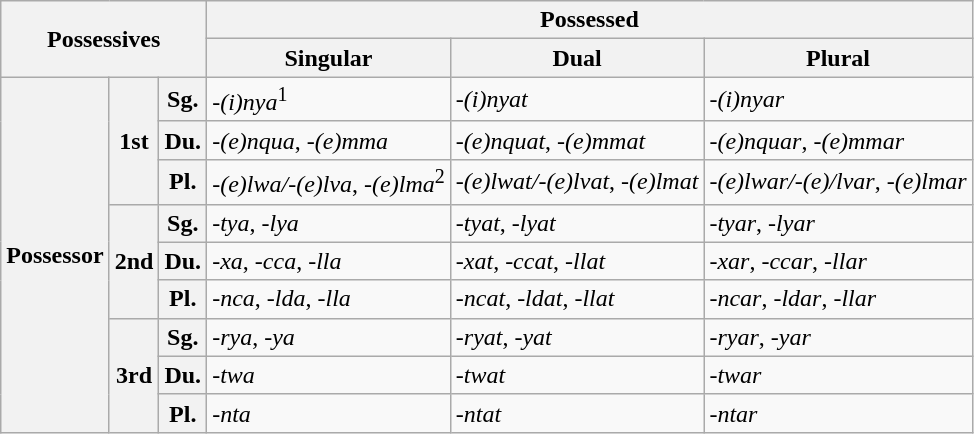<table class="wikitable">
<tr>
<th rowspan="2" colspan="3">Possessives</th>
<th colspan="3">Possessed</th>
</tr>
<tr>
<th>Singular</th>
<th>Dual</th>
<th>Plural</th>
</tr>
<tr>
<th rowspan="9">Possessor</th>
<th rowspan="3">1st</th>
<th>Sg.</th>
<td><em>-(i)nya</em><sup>1</sup></td>
<td><em>-(i)nyat</em></td>
<td><em>-(i)nyar</em></td>
</tr>
<tr>
<th>Du.</th>
<td><em>-(e)nqua</em>, <em>-(e)mma</em></td>
<td><em>-(e)nquat</em>, <em>-(e)mmat</em></td>
<td><em>-(e)nquar</em>, <em>-(e)mmar</em></td>
</tr>
<tr>
<th>Pl.</th>
<td><em>-(e)lwa/-(e)lva</em>, <em>-(e)lma</em><sup>2</sup></td>
<td><em>-(e)lwat/-(e)lvat</em>, <em>-(e)lmat</em></td>
<td><em>-(e)lwar/-(e)/lvar</em>, <em>-(e)lmar</em></td>
</tr>
<tr>
<th rowspan="3">2nd</th>
<th>Sg.</th>
<td><em>-tya</em>, <em>-lya</em></td>
<td><em>-tyat</em>, <em>-lyat</em></td>
<td><em>-tyar</em>, <em>-lyar</em></td>
</tr>
<tr>
<th>Du.</th>
<td><em>-xa</em>, <em>-cca</em>, <em>-lla</em></td>
<td><em>-xat</em>, <em>-ccat</em>, <em>-llat</em></td>
<td><em>-xar</em>, <em>-ccar</em>, <em>-llar</em></td>
</tr>
<tr>
<th>Pl.</th>
<td><em>-nca</em>, <em>-lda</em>, <em>-lla</em></td>
<td><em>-ncat</em>, <em>-ldat</em>, <em>-llat</em></td>
<td><em>-ncar</em>, <em>-ldar</em>, <em>-llar</em></td>
</tr>
<tr>
<th rowspan="3">3rd</th>
<th>Sg.</th>
<td><em>-rya</em>, <em>-ya</em></td>
<td><em>-ryat</em>, <em>-yat</em></td>
<td><em>-ryar</em>, <em>-yar</em></td>
</tr>
<tr>
<th>Du.</th>
<td><em>-twa</em></td>
<td><em>-twat</em></td>
<td><em>-twar</em></td>
</tr>
<tr>
<th>Pl.</th>
<td><em>-nta</em></td>
<td><em>-ntat</em></td>
<td><em>-ntar</em></td>
</tr>
</table>
